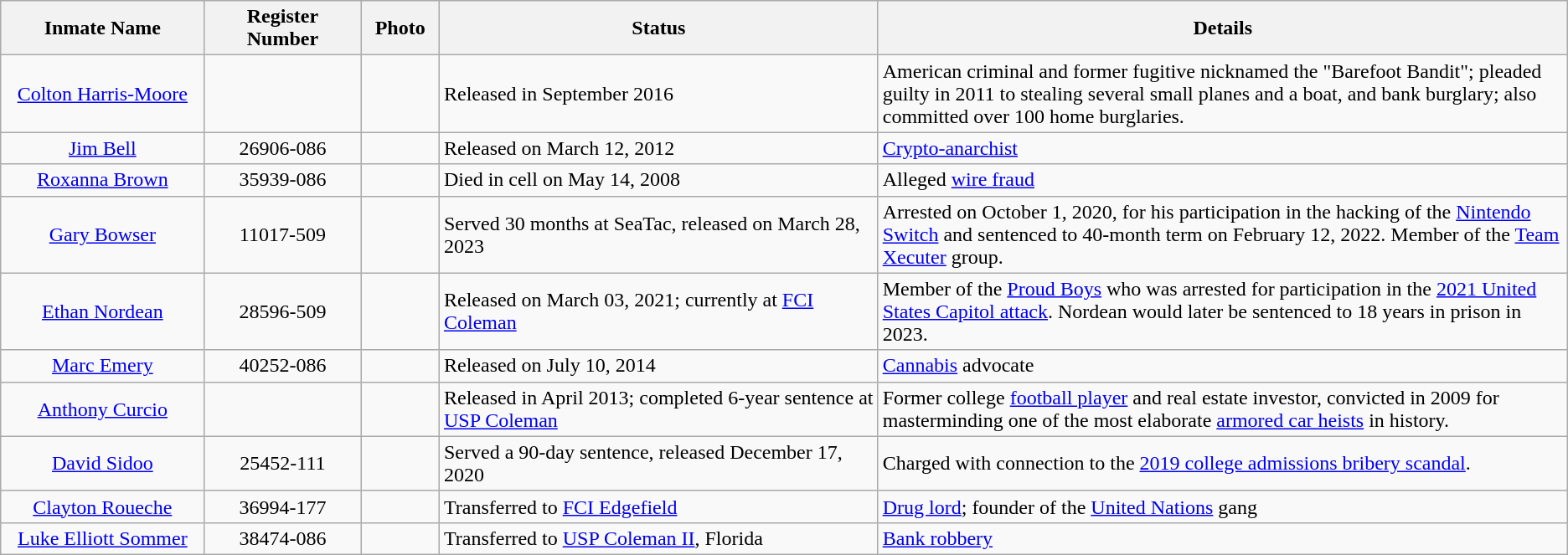<table class="wikitable sortable">
<tr>
<th width="13%">Inmate Name</th>
<th width="10%">Register Number</th>
<th width=5%>Photo</th>
<th width=28%>Status</th>
<th width=49%>Details</th>
</tr>
<tr>
<td style="text-align:center;"><a href='#'>Colton Harris-Moore</a></td>
<td style="text-align:center;"></td>
<td></td>
<td>Released in September 2016</td>
<td>American criminal and former fugitive nicknamed the "Barefoot Bandit"; pleaded guilty in 2011 to stealing several small planes and a boat, and bank burglary; also committed over 100 home burglaries.</td>
</tr>
<tr>
<td style="text-align:center;"><a href='#'>Jim Bell</a></td>
<td style="text-align:center;">26906-086</td>
<td></td>
<td>Released on March 12, 2012</td>
<td><a href='#'>Crypto-anarchist</a></td>
</tr>
<tr>
<td style="text-align:center;"><a href='#'>Roxanna Brown</a></td>
<td style="text-align:center;">35939-086</td>
<td></td>
<td>Died in cell on May 14, 2008</td>
<td>Alleged <a href='#'>wire fraud</a></td>
</tr>
<tr>
<td style="text-align:center;"><a href='#'>Gary Bowser</a></td>
<td style="text-align:center;">11017-509</td>
<td></td>
<td>Served 30 months at SeaTac, released on March 28, 2023</td>
<td>Arrested on October 1, 2020, for his participation in the hacking of the <a href='#'>Nintendo Switch</a> and sentenced to 40-month term on February 12, 2022. Member of the <a href='#'>Team Xecuter</a> group.</td>
</tr>
<tr>
<td style="text-align:center;"><a href='#'>Ethan Nordean</a></td>
<td style="text-align:center;">28596-509</td>
<td></td>
<td>Released on March 03, 2021; currently at  <a href='#'>FCI Coleman</a></td>
<td>Member of the <a href='#'>Proud Boys</a> who was arrested for participation in the <a href='#'>2021 United States Capitol attack</a>. Nordean would later be sentenced to 18 years in prison in 2023.</td>
</tr>
<tr>
<td style="text-align:center;"><a href='#'>Marc Emery</a></td>
<td style="text-align:center;">40252-086</td>
<td></td>
<td>Released on July 10, 2014</td>
<td><a href='#'>Cannabis</a> advocate</td>
</tr>
<tr>
<td style="text-align:center;"><a href='#'>Anthony Curcio</a></td>
<td style="text-align:center;"></td>
<td></td>
<td>Released in April 2013; completed 6-year sentence at <a href='#'>USP Coleman</a></td>
<td>Former college <a href='#'>football player</a> and real estate investor, convicted in 2009 for masterminding one of the most elaborate <a href='#'>armored car heists</a> in history.</td>
</tr>
<tr>
<td style="text-align:center;"><a href='#'>David Sidoo</a></td>
<td style="text-align:center;">25452-111</td>
<td></td>
<td>Served a 90-day sentence, released December 17, 2020</td>
<td>Charged with connection to the <a href='#'>2019 college admissions bribery scandal</a>.</td>
</tr>
<tr>
<td style="text-align:center;"><a href='#'>Clayton Roueche</a></td>
<td style="text-align:center;">36994-177</td>
<td></td>
<td>Transferred to <a href='#'>FCI Edgefield</a></td>
<td><a href='#'>Drug lord</a>; founder of the <a href='#'>United Nations</a> gang</td>
</tr>
<tr>
<td style="text-align:center;"><a href='#'>Luke Elliott Sommer</a></td>
<td style="text-align:center;">38474-086</td>
<td></td>
<td>Transferred to <a href='#'>USP Coleman II</a>, Florida</td>
<td><a href='#'>Bank robbery</a></td>
</tr>
</table>
